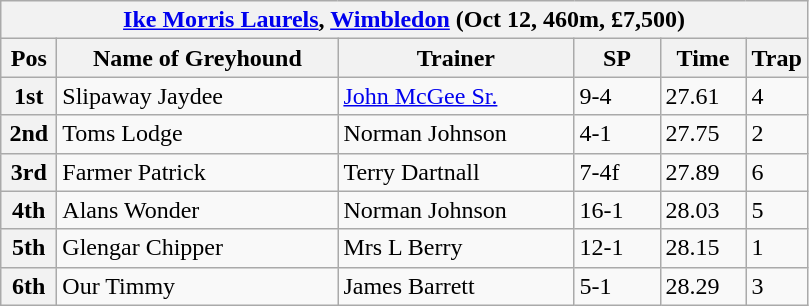<table class="wikitable">
<tr>
<th colspan="6"><a href='#'>Ike Morris Laurels</a>, <a href='#'>Wimbledon</a> (Oct 12, 460m, £7,500)</th>
</tr>
<tr>
<th width=30>Pos</th>
<th width=180>Name of Greyhound</th>
<th width=150>Trainer</th>
<th width=50>SP</th>
<th width=50>Time</th>
<th width=30>Trap</th>
</tr>
<tr>
<th>1st</th>
<td>Slipaway Jaydee</td>
<td><a href='#'>John McGee Sr.</a></td>
<td>9-4</td>
<td>27.61</td>
<td>4</td>
</tr>
<tr>
<th>2nd</th>
<td>Toms Lodge</td>
<td>Norman Johnson</td>
<td>4-1</td>
<td>27.75</td>
<td>2</td>
</tr>
<tr>
<th>3rd</th>
<td>Farmer Patrick </td>
<td>Terry Dartnall</td>
<td>7-4f</td>
<td>27.89</td>
<td>6</td>
</tr>
<tr>
<th>4th</th>
<td>Alans Wonder</td>
<td>Norman Johnson</td>
<td>16-1</td>
<td>28.03</td>
<td>5</td>
</tr>
<tr>
<th>5th</th>
<td>Glengar Chipper</td>
<td>Mrs L Berry</td>
<td>12-1</td>
<td>28.15</td>
<td>1</td>
</tr>
<tr>
<th>6th</th>
<td>Our Timmy</td>
<td>James Barrett</td>
<td>5-1</td>
<td>28.29</td>
<td>3</td>
</tr>
</table>
